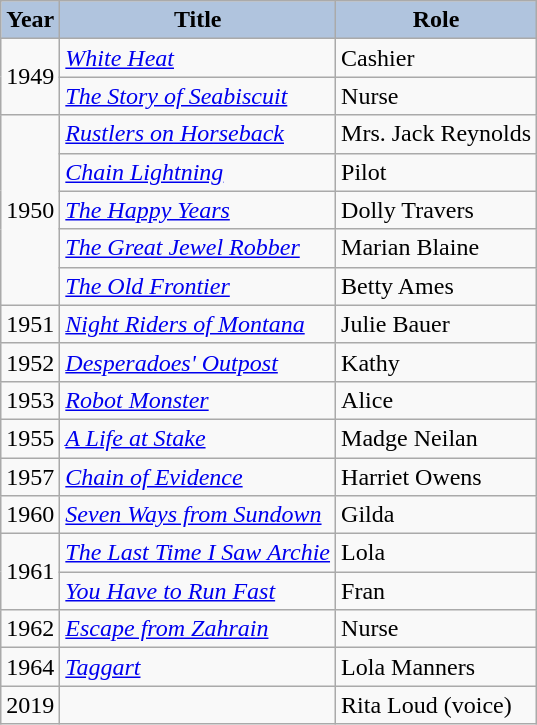<table class="wikitable">
<tr>
<th style="background:#B0C4DE;">Year</th>
<th style="background:#B0C4DE;">Title</th>
<th style="background:#B0C4DE;">Role</th>
</tr>
<tr>
<td rowspan=2>1949</td>
<td><em><a href='#'>White Heat</a></em></td>
<td>Cashier</td>
</tr>
<tr>
<td><em><a href='#'>The Story of Seabiscuit</a></em></td>
<td>Nurse</td>
</tr>
<tr>
<td rowspan=5>1950</td>
<td><em><a href='#'>Rustlers on Horseback</a></em></td>
<td>Mrs. Jack Reynolds</td>
</tr>
<tr>
<td><em><a href='#'>Chain Lightning</a></em></td>
<td>Pilot</td>
</tr>
<tr>
<td><em><a href='#'>The Happy Years</a></em></td>
<td>Dolly Travers</td>
</tr>
<tr>
<td><em><a href='#'>The Great Jewel Robber</a></em></td>
<td>Marian Blaine</td>
</tr>
<tr>
<td><em><a href='#'>The Old Frontier</a></em></td>
<td>Betty Ames</td>
</tr>
<tr>
<td rowspan=1>1951</td>
<td><em><a href='#'>Night Riders of Montana</a></em></td>
<td>Julie Bauer</td>
</tr>
<tr>
<td rowspan=1>1952</td>
<td><em><a href='#'>Desperadoes' Outpost</a></em></td>
<td>Kathy</td>
</tr>
<tr>
<td rowspan=1>1953</td>
<td><em><a href='#'>Robot Monster</a></em></td>
<td>Alice</td>
</tr>
<tr>
<td rowspan=1>1955</td>
<td><em><a href='#'>A Life at Stake</a></em></td>
<td>Madge Neilan</td>
</tr>
<tr>
<td rowspan=1>1957</td>
<td><em><a href='#'>Chain of Evidence</a></em></td>
<td>Harriet Owens</td>
</tr>
<tr>
<td rowspan=1>1960</td>
<td><em><a href='#'>Seven Ways from Sundown</a></em></td>
<td>Gilda</td>
</tr>
<tr>
<td rowspan=2>1961</td>
<td><em><a href='#'>The Last Time I Saw Archie</a></em></td>
<td>Lola</td>
</tr>
<tr>
<td><em><a href='#'>You Have to Run Fast</a></em></td>
<td>Fran</td>
</tr>
<tr>
<td rowspan=1>1962</td>
<td><em><a href='#'>Escape from Zahrain</a></em></td>
<td>Nurse</td>
</tr>
<tr>
<td rowspan=1>1964</td>
<td><em><a href='#'>Taggart</a></em></td>
<td>Lola Manners</td>
</tr>
<tr>
<td rowspan=1>2019</td>
<td><em></em></td>
<td>Rita Loud (voice)</td>
</tr>
</table>
